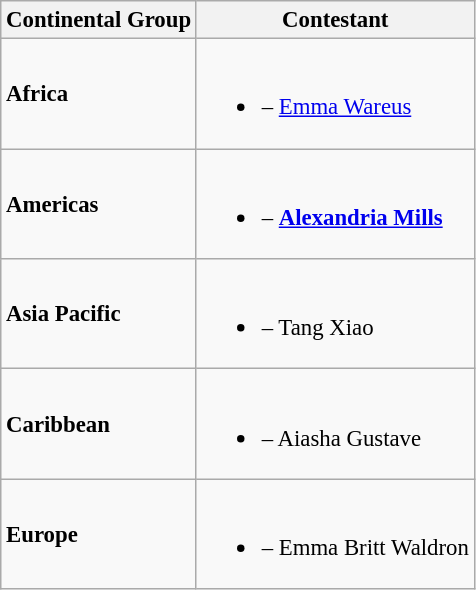<table class="wikitable sortable" style="font-size:95%;">
<tr>
<th>Continental Group</th>
<th>Contestant</th>
</tr>
<tr>
<td><strong>Africa</strong></td>
<td><br><ul><li> – <a href='#'>Emma Wareus</a></li></ul></td>
</tr>
<tr>
<td><strong> Americas</strong></td>
<td><br><ul><li> – <strong><a href='#'>Alexandria Mills</a></strong></li></ul></td>
</tr>
<tr>
<td><strong>Asia Pacific</strong></td>
<td><br><ul><li> – Tang Xiao</li></ul></td>
</tr>
<tr>
<td><strong>Caribbean</strong></td>
<td><br><ul><li> – Aiasha Gustave</li></ul></td>
</tr>
<tr>
<td><strong>Europe</strong></td>
<td><br><ul><li> – Emma Britt Waldron</li></ul></td>
</tr>
</table>
